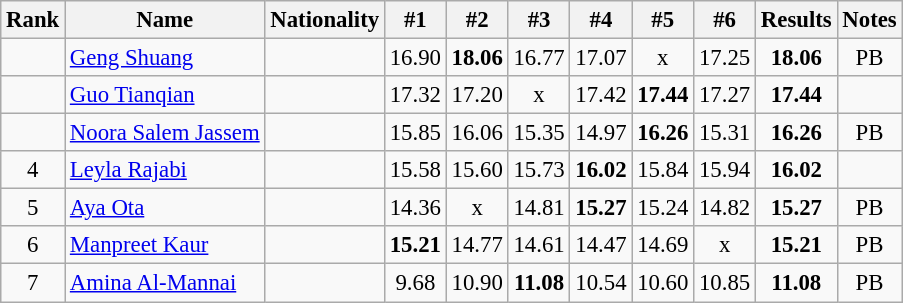<table class="wikitable sortable" style="text-align:center;font-size:95%">
<tr>
<th>Rank</th>
<th>Name</th>
<th>Nationality</th>
<th>#1</th>
<th>#2</th>
<th>#3</th>
<th>#4</th>
<th>#5</th>
<th>#6</th>
<th>Results</th>
<th>Notes</th>
</tr>
<tr>
<td></td>
<td align=left><a href='#'>Geng Shuang</a></td>
<td align=left></td>
<td>16.90</td>
<td><strong>18.06</strong></td>
<td>16.77</td>
<td>17.07</td>
<td>x</td>
<td>17.25</td>
<td><strong>18.06</strong></td>
<td>PB</td>
</tr>
<tr>
<td></td>
<td align=left><a href='#'>Guo Tianqian</a></td>
<td align=left></td>
<td>17.32</td>
<td>17.20</td>
<td>x</td>
<td>17.42</td>
<td><strong>17.44</strong></td>
<td>17.27</td>
<td><strong>17.44</strong></td>
<td></td>
</tr>
<tr>
<td></td>
<td align=left><a href='#'>Noora Salem Jassem</a></td>
<td align=left></td>
<td>15.85</td>
<td>16.06</td>
<td>15.35</td>
<td>14.97</td>
<td><strong>16.26</strong></td>
<td>15.31</td>
<td><strong>16.26</strong></td>
<td>PB</td>
</tr>
<tr>
<td>4</td>
<td align=left><a href='#'>Leyla Rajabi</a></td>
<td align=left></td>
<td>15.58</td>
<td>15.60</td>
<td>15.73</td>
<td><strong>16.02</strong></td>
<td>15.84</td>
<td>15.94</td>
<td><strong>16.02</strong></td>
<td></td>
</tr>
<tr>
<td>5</td>
<td align=left><a href='#'>Aya Ota</a></td>
<td align=left></td>
<td>14.36</td>
<td>x</td>
<td>14.81</td>
<td><strong>15.27</strong></td>
<td>15.24</td>
<td>14.82</td>
<td><strong>15.27</strong></td>
<td>PB</td>
</tr>
<tr>
<td>6</td>
<td align=left><a href='#'>Manpreet Kaur</a></td>
<td align=left></td>
<td><strong>15.21</strong></td>
<td>14.77</td>
<td>14.61</td>
<td>14.47</td>
<td>14.69</td>
<td>x</td>
<td><strong>15.21</strong></td>
<td>PB</td>
</tr>
<tr>
<td>7</td>
<td align=left><a href='#'>Amina Al-Mannai</a></td>
<td align=left></td>
<td>9.68</td>
<td>10.90</td>
<td><strong>11.08</strong></td>
<td>10.54</td>
<td>10.60</td>
<td>10.85</td>
<td><strong>11.08</strong></td>
<td>PB</td>
</tr>
</table>
